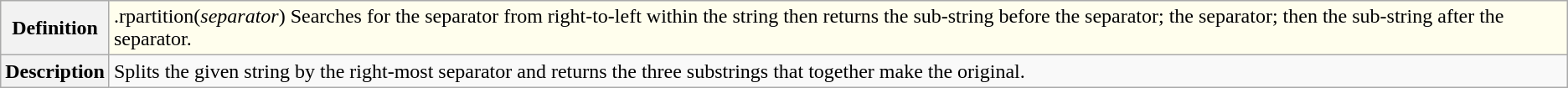<table class="wikitable">
<tr style="background:#fffeed;">
<th>Definition</th>
<td><string>.rpartition(<em>separator</em>) Searches for the separator from right-to-left within the string then returns the sub-string before the separator; the separator; then the sub-string after the separator.</td>
</tr>
<tr>
<th>Description</th>
<td>Splits the given string by the right-most separator and returns the three substrings that together make the original.</td>
</tr>
</table>
